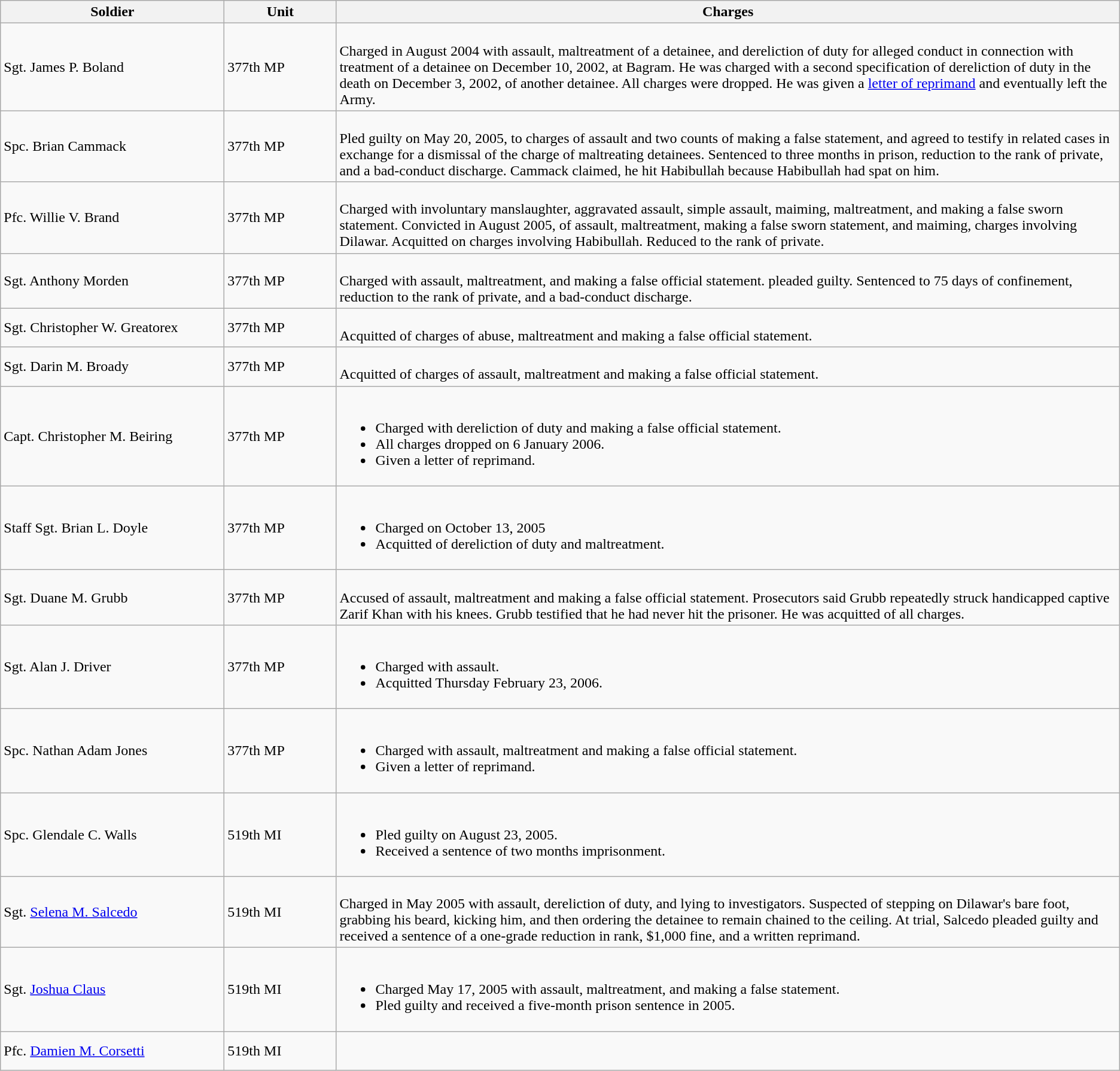<table class="wikitable">
<tr>
<th style="width:20%;">Soldier</th>
<th style="width:10%;">Unit</th>
<th style="width:70%;">Charges</th>
</tr>
<tr>
<td>Sgt. James P. Boland</td>
<td>377th MP</td>
<td><br>Charged in August 2004 with assault, maltreatment of a detainee, and dereliction of duty for alleged conduct in connection with treatment of a detainee on December 10, 2002, at Bagram. He was charged with a second specification of dereliction of duty in the death on December 3, 2002, of another detainee. All charges were dropped. He was given a <a href='#'>letter of reprimand</a> and eventually left the Army.</td>
</tr>
<tr>
<td>Spc. Brian Cammack</td>
<td>377th MP</td>
<td><br>Pled guilty on May 20, 2005, to charges of assault and two counts of making a false statement, and agreed to testify in related cases in exchange for a dismissal of the charge of maltreating detainees. Sentenced to three months in prison, reduction to the rank of private, and a bad-conduct discharge. Cammack claimed, he hit Habibullah because Habibullah had spat on him.</td>
</tr>
<tr>
<td>Pfc. Willie V. Brand</td>
<td>377th MP</td>
<td><br>Charged with involuntary manslaughter, aggravated assault, simple assault, maiming, maltreatment, and making a false sworn statement. Convicted in August 2005, of assault, maltreatment, making a false sworn statement, and maiming, charges involving Dilawar. Acquitted on charges involving Habibullah. Reduced to the rank of private.</td>
</tr>
<tr>
<td>Sgt. Anthony Morden</td>
<td>377th MP</td>
<td><br>Charged with assault, maltreatment, and making a false official statement. pleaded guilty. Sentenced to 75 days of confinement, reduction to the rank of private, and a bad-conduct discharge.</td>
</tr>
<tr>
<td>Sgt. Christopher W. Greatorex</td>
<td>377th MP</td>
<td><br>Acquitted of charges of abuse, maltreatment and making a false official statement.</td>
</tr>
<tr>
<td>Sgt. Darin M. Broady</td>
<td>377th MP</td>
<td><br>Acquitted of charges of assault, maltreatment and making a false official statement.</td>
</tr>
<tr>
<td>Capt. Christopher M. Beiring</td>
<td>377th MP</td>
<td><br><ul><li>Charged with dereliction of duty and making a false official statement.</li><li>All charges dropped on 6 January 2006.</li><li>Given a letter of reprimand.</li></ul></td>
</tr>
<tr>
<td>Staff Sgt. Brian L. Doyle</td>
<td>377th MP</td>
<td><br><ul><li>Charged on October 13, 2005</li><li>Acquitted of dereliction of duty and maltreatment.</li></ul></td>
</tr>
<tr>
<td>Sgt. Duane M. Grubb</td>
<td>377th MP</td>
<td><br>Accused of assault, maltreatment and making a false official statement. Prosecutors said Grubb repeatedly struck handicapped captive Zarif Khan with his knees. Grubb testified that he had never hit the prisoner. He was acquitted of all charges.</td>
</tr>
<tr>
<td>Sgt. Alan J. Driver</td>
<td>377th MP</td>
<td><br><ul><li>Charged with assault.</li><li>Acquitted Thursday February 23, 2006.</li></ul></td>
</tr>
<tr>
<td>Spc. Nathan Adam Jones</td>
<td>377th MP</td>
<td><br><ul><li>Charged with assault, maltreatment and making a false official statement.</li><li>Given a letter of reprimand.</li></ul></td>
</tr>
<tr>
<td>Spc. Glendale C. Walls</td>
<td>519th MI</td>
<td><br>
<ul><li>Pled guilty on August 23, 2005.</li><li>Received a sentence of two months imprisonment.</li></ul></td>
</tr>
<tr>
<td>Sgt. <a href='#'>Selena M. Salcedo</a></td>
<td>519th MI</td>
<td><br>Charged in May 2005 with assault, dereliction of duty, and lying to investigators. Suspected of stepping on Dilawar's bare foot, grabbing his beard, kicking him, and then ordering the detainee to remain chained to the ceiling. At trial, Salcedo pleaded guilty and received a sentence of a one-grade reduction in rank, $1,000 fine, and a written reprimand.</td>
</tr>
<tr>
<td>Sgt. <a href='#'>Joshua Claus</a></td>
<td>519th MI</td>
<td><br>
<ul><li>Charged May 17, 2005 with assault, maltreatment, and making a false statement.</li><li>Pled guilty and received a five-month prison sentence in 2005.</li></ul></td>
</tr>
<tr>
<td>Pfc. <a href='#'>Damien M. Corsetti</a></td>
<td>519th MI</td>
<td><br><br></td>
</tr>
</table>
